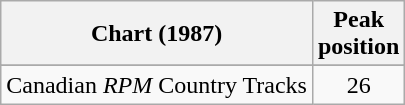<table class="wikitable sortable">
<tr>
<th align="left">Chart (1987)</th>
<th align="center">Peak<br>position</th>
</tr>
<tr>
</tr>
<tr>
<td align="left">Canadian <em>RPM</em> Country Tracks</td>
<td align="center">26</td>
</tr>
</table>
